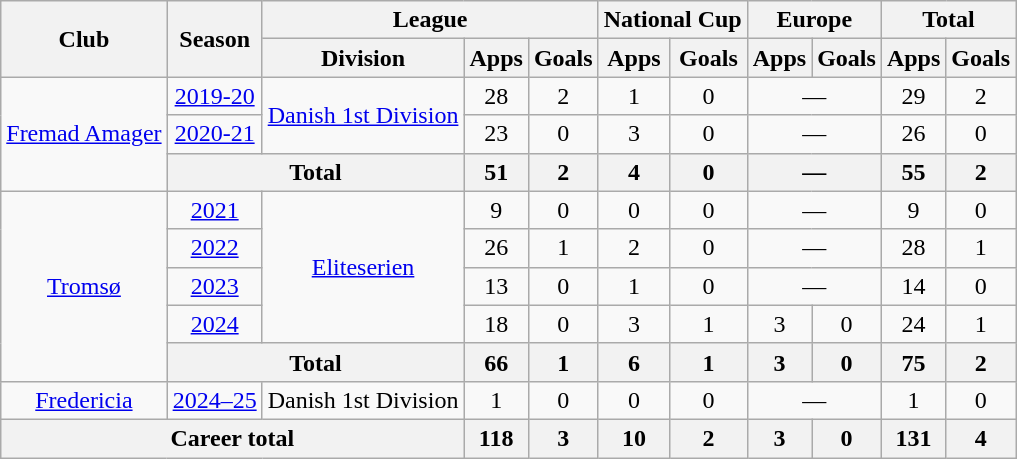<table class="wikitable" style="text-align: center;">
<tr>
<th rowspan="2">Club</th>
<th rowspan="2">Season</th>
<th colspan="3">League</th>
<th colspan="2">National Cup</th>
<th colspan="2">Europe</th>
<th colspan="2">Total</th>
</tr>
<tr>
<th>Division</th>
<th>Apps</th>
<th>Goals</th>
<th>Apps</th>
<th>Goals</th>
<th>Apps</th>
<th>Goals</th>
<th>Apps</th>
<th>Goals</th>
</tr>
<tr>
<td rowspan="3"><a href='#'>Fremad Amager</a></td>
<td><a href='#'>2019-20</a></td>
<td rowspan="2"><a href='#'>Danish 1st Division</a></td>
<td>28</td>
<td>2</td>
<td>1</td>
<td>0</td>
<td colspan="2">—</td>
<td>29</td>
<td>2</td>
</tr>
<tr>
<td><a href='#'>2020-21</a></td>
<td>23</td>
<td>0</td>
<td>3</td>
<td>0</td>
<td colspan="2">—</td>
<td>26</td>
<td>0</td>
</tr>
<tr>
<th colspan="2">Total</th>
<th>51</th>
<th>2</th>
<th>4</th>
<th>0</th>
<th colspan="2">—</th>
<th>55</th>
<th>2</th>
</tr>
<tr>
<td rowspan="5"><a href='#'>Tromsø</a></td>
<td><a href='#'>2021</a></td>
<td rowspan="4"><a href='#'>Eliteserien</a></td>
<td>9</td>
<td>0</td>
<td>0</td>
<td>0</td>
<td colspan="2">—</td>
<td>9</td>
<td>0</td>
</tr>
<tr>
<td><a href='#'>2022</a></td>
<td>26</td>
<td>1</td>
<td>2</td>
<td>0</td>
<td colspan="2">—</td>
<td>28</td>
<td>1</td>
</tr>
<tr>
<td><a href='#'>2023</a></td>
<td>13</td>
<td>0</td>
<td>1</td>
<td>0</td>
<td colspan="2">—</td>
<td>14</td>
<td>0</td>
</tr>
<tr>
<td><a href='#'>2024</a></td>
<td>18</td>
<td>0</td>
<td>3</td>
<td>1</td>
<td>3</td>
<td>0</td>
<td>24</td>
<td>1</td>
</tr>
<tr>
<th colspan="2">Total</th>
<th>66</th>
<th>1</th>
<th>6</th>
<th>1</th>
<th>3</th>
<th>0</th>
<th>75</th>
<th>2</th>
</tr>
<tr>
<td><a href='#'>Fredericia</a></td>
<td><a href='#'>2024–25</a></td>
<td>Danish 1st Division</td>
<td>1</td>
<td>0</td>
<td>0</td>
<td>0</td>
<td colspan="2">—</td>
<td>1</td>
<td>0</td>
</tr>
<tr>
<th colspan="3">Career total</th>
<th>118</th>
<th>3</th>
<th>10</th>
<th>2</th>
<th>3</th>
<th>0</th>
<th>131</th>
<th>4</th>
</tr>
</table>
